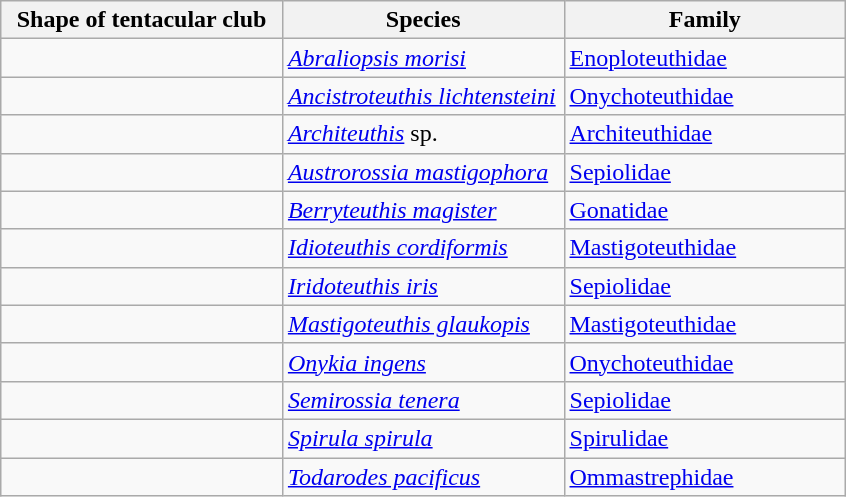<table class="wikitable">
<tr>
<th width=33%>Shape of tentacular club</th>
<th width=33%>Species</th>
<th width=33%>Family</th>
</tr>
<tr>
<td></td>
<td><em><a href='#'>Abraliopsis morisi</a></em></td>
<td><a href='#'>Enoploteuthidae</a></td>
</tr>
<tr>
<td></td>
<td><em><a href='#'>Ancistroteuthis lichtensteini</a></em></td>
<td><a href='#'>Onychoteuthidae</a></td>
</tr>
<tr>
<td></td>
<td><em><a href='#'>Architeuthis</a></em> sp.</td>
<td><a href='#'>Architeuthidae</a></td>
</tr>
<tr>
<td></td>
<td><em><a href='#'>Austrorossia mastigophora</a></em></td>
<td><a href='#'>Sepiolidae</a></td>
</tr>
<tr>
<td></td>
<td><em><a href='#'>Berryteuthis magister</a></em></td>
<td><a href='#'>Gonatidae</a></td>
</tr>
<tr>
<td></td>
<td><em><a href='#'>Idioteuthis cordiformis</a></em></td>
<td><a href='#'>Mastigoteuthidae</a></td>
</tr>
<tr>
<td></td>
<td><em><a href='#'>Iridoteuthis iris</a></em></td>
<td><a href='#'>Sepiolidae</a></td>
</tr>
<tr>
<td></td>
<td><em><a href='#'>Mastigoteuthis glaukopis</a></em></td>
<td><a href='#'>Mastigoteuthidae</a></td>
</tr>
<tr>
<td></td>
<td><em><a href='#'>Onykia ingens</a></em></td>
<td><a href='#'>Onychoteuthidae</a></td>
</tr>
<tr>
<td></td>
<td><em><a href='#'>Semirossia tenera</a></em></td>
<td><a href='#'>Sepiolidae</a></td>
</tr>
<tr>
<td></td>
<td><em><a href='#'>Spirula spirula</a></em></td>
<td><a href='#'>Spirulidae</a></td>
</tr>
<tr>
<td></td>
<td><em><a href='#'>Todarodes pacificus</a></em></td>
<td><a href='#'>Ommastrephidae</a></td>
</tr>
</table>
